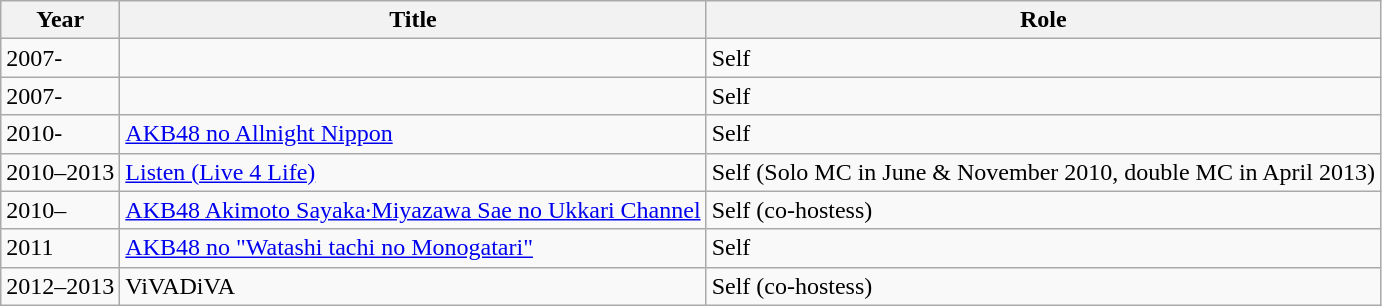<table class="wikitable">
<tr>
<th>Year</th>
<th>Title</th>
<th>Role</th>
</tr>
<tr>
<td>2007-</td>
<td></td>
<td>Self</td>
</tr>
<tr>
<td>2007-</td>
<td></td>
<td>Self</td>
</tr>
<tr>
<td>2010-</td>
<td><a href='#'>AKB48 no Allnight Nippon</a></td>
<td>Self</td>
</tr>
<tr>
<td>2010–2013</td>
<td><a href='#'>Listen (Live 4 Life)</a></td>
<td>Self (Solo MC in June & November 2010, double MC in April 2013)</td>
</tr>
<tr>
<td>2010–</td>
<td><a href='#'>AKB48 Akimoto Sayaka·Miyazawa Sae no Ukkari Channel</a></td>
<td>Self (co-hostess)</td>
</tr>
<tr>
<td>2011</td>
<td><a href='#'>AKB48 no "Watashi tachi no Monogatari"</a></td>
<td>Self</td>
</tr>
<tr>
<td>2012–2013</td>
<td>ViVADiVA</td>
<td>Self (co-hostess)</td>
</tr>
</table>
